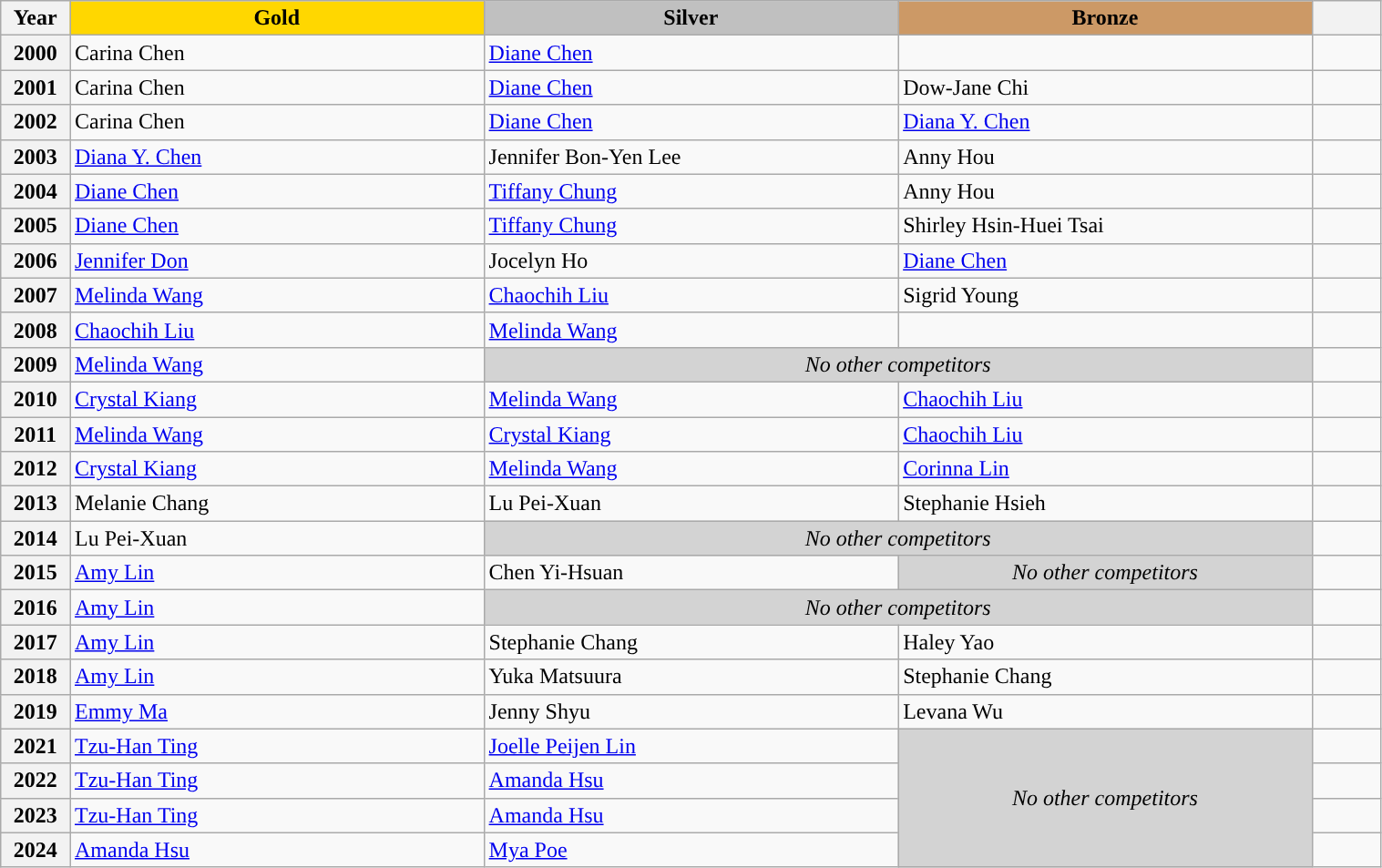<table class="wikitable unsortable" style="text-align:left; width:80%;">
<tr>
<th scope="col" style="text-align:center; width:5%;">Year</th>
<td scope="col" style="text-align:center; width:30%; background:gold"><strong>Gold</strong></td>
<td scope="col" style="text-align:center; width:30%; background:silver"><strong>Silver</strong></td>
<td scope="col" style="text-align:center; width:30%; background:#c96"><strong>Bronze</strong></td>
<th scope="col" style="text-align:center; width:5%;"></th>
</tr>
<tr>
<th scope="row">2000</th>
<td>Carina Chen</td>
<td><a href='#'>Diane Chen</a></td>
<td></td>
<td></td>
</tr>
<tr>
<th scope="row">2001</th>
<td>Carina Chen</td>
<td><a href='#'>Diane Chen</a></td>
<td>Dow-Jane Chi</td>
<td></td>
</tr>
<tr>
<th scope="row">2002</th>
<td>Carina Chen</td>
<td><a href='#'>Diane Chen</a></td>
<td><a href='#'>Diana Y. Chen</a></td>
<td></td>
</tr>
<tr>
<th scope="row">2003</th>
<td><a href='#'>Diana Y. Chen</a></td>
<td>Jennifer Bon-Yen Lee</td>
<td>Anny Hou</td>
<td></td>
</tr>
<tr>
<th scope="row">2004</th>
<td><a href='#'>Diane Chen</a></td>
<td><a href='#'>Tiffany Chung</a></td>
<td>Anny Hou</td>
<td></td>
</tr>
<tr>
<th scope="row">2005</th>
<td><a href='#'>Diane Chen</a></td>
<td><a href='#'>Tiffany Chung</a></td>
<td>Shirley Hsin-Huei Tsai</td>
<td></td>
</tr>
<tr>
<th scope="row">2006</th>
<td><a href='#'>Jennifer Don</a></td>
<td>Jocelyn Ho</td>
<td><a href='#'>Diane Chen</a></td>
<td></td>
</tr>
<tr>
<th scope="row">2007</th>
<td><a href='#'>Melinda Wang</a></td>
<td><a href='#'>Chaochih Liu</a></td>
<td>Sigrid Young</td>
<td></td>
</tr>
<tr>
<th scope="row">2008</th>
<td><a href='#'>Chaochih Liu</a></td>
<td><a href='#'>Melinda Wang</a></td>
<td></td>
<td></td>
</tr>
<tr>
<th scope="row">2009</th>
<td><a href='#'>Melinda Wang</a></td>
<td colspan="2" align="center" bgcolor="lightgray"><em>No other competitors</em></td>
<td></td>
</tr>
<tr>
<th scope="row">2010</th>
<td><a href='#'>Crystal Kiang</a></td>
<td><a href='#'>Melinda Wang</a></td>
<td><a href='#'>Chaochih Liu</a></td>
<td></td>
</tr>
<tr>
<th scope="row">2011</th>
<td><a href='#'>Melinda Wang</a></td>
<td><a href='#'>Crystal Kiang</a></td>
<td><a href='#'>Chaochih Liu</a></td>
<td></td>
</tr>
<tr>
<th scope="row">2012</th>
<td><a href='#'>Crystal Kiang</a></td>
<td><a href='#'>Melinda Wang</a></td>
<td><a href='#'>Corinna Lin</a></td>
<td></td>
</tr>
<tr>
<th scope="row">2013</th>
<td>Melanie Chang</td>
<td>Lu Pei-Xuan</td>
<td>Stephanie Hsieh</td>
<td></td>
</tr>
<tr>
<th scope="row">2014</th>
<td>Lu Pei-Xuan</td>
<td colspan="2" align="center" bgcolor="lightgray"><em>No other competitors</em></td>
<td></td>
</tr>
<tr>
<th scope="row">2015</th>
<td><a href='#'>Amy Lin</a></td>
<td>Chen Yi-Hsuan</td>
<td align="center" bgcolor="lightgray"><em>No other competitors</em></td>
<td></td>
</tr>
<tr>
<th scope="row">2016</th>
<td><a href='#'>Amy Lin</a></td>
<td colspan="2" align="center" bgcolor="lightgray"><em>No other competitors</em></td>
<td></td>
</tr>
<tr>
<th scope="row">2017</th>
<td><a href='#'>Amy Lin</a></td>
<td>Stephanie Chang</td>
<td>Haley Yao</td>
<td></td>
</tr>
<tr>
<th scope="row">2018</th>
<td><a href='#'>Amy Lin</a></td>
<td>Yuka Matsuura</td>
<td>Stephanie Chang</td>
<td></td>
</tr>
<tr>
<th scope="row">2019</th>
<td><a href='#'>Emmy Ma</a></td>
<td>Jenny Shyu</td>
<td>Levana Wu</td>
<td></td>
</tr>
<tr>
<th scope="row">2021</th>
<td><a href='#'>Tzu-Han Ting</a></td>
<td><a href='#'>Joelle Peijen Lin</a></td>
<td rowspan="4" align="center" bgcolor="lightgray"><em>No other competitors</em></td>
<td></td>
</tr>
<tr>
<th scope="row">2022</th>
<td><a href='#'>Tzu-Han Ting</a></td>
<td><a href='#'>Amanda Hsu</a></td>
<td></td>
</tr>
<tr>
<th scope="row">2023</th>
<td><a href='#'>Tzu-Han Ting</a></td>
<td><a href='#'>Amanda Hsu</a></td>
<td></td>
</tr>
<tr>
<th scope="row">2024</th>
<td><a href='#'>Amanda Hsu</a></td>
<td><a href='#'>Mya Poe</a></td>
<td></td>
</tr>
</table>
